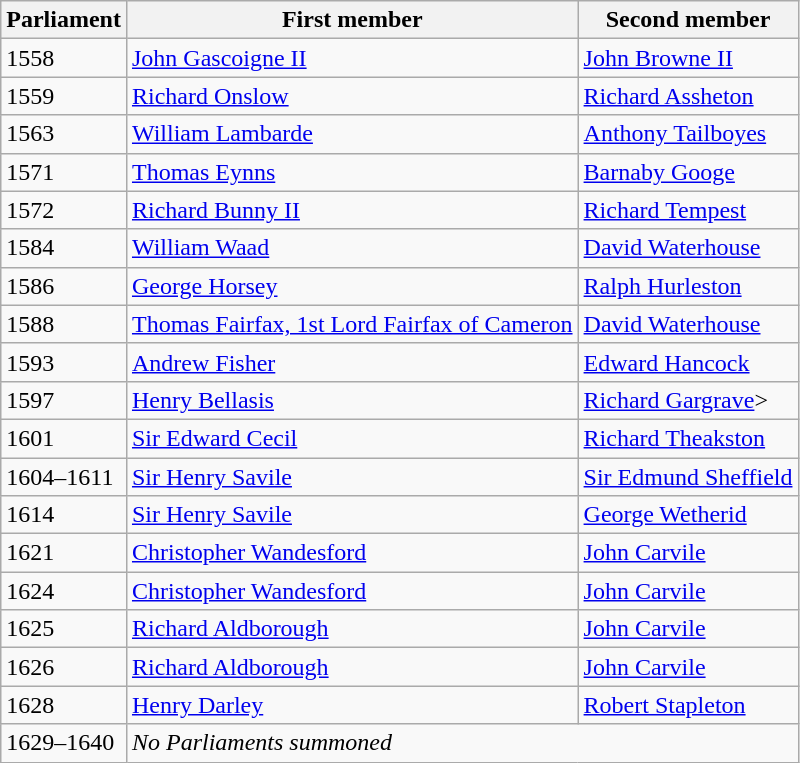<table class="wikitable">
<tr>
<th>Parliament</th>
<th>First member</th>
<th>Second member</th>
</tr>
<tr>
<td>1558</td>
<td><a href='#'>John Gascoigne II</a></td>
<td><a href='#'>John Browne II</a></td>
</tr>
<tr>
<td>1559</td>
<td><a href='#'>Richard Onslow</a></td>
<td><a href='#'>Richard Assheton</a></td>
</tr>
<tr>
<td>1563</td>
<td><a href='#'>William Lambarde</a></td>
<td><a href='#'>Anthony Tailboyes</a></td>
</tr>
<tr>
<td>1571</td>
<td><a href='#'>Thomas Eynns</a></td>
<td><a href='#'>Barnaby Googe</a></td>
</tr>
<tr>
<td>1572</td>
<td><a href='#'>Richard Bunny II</a></td>
<td><a href='#'>Richard Tempest</a></td>
</tr>
<tr>
<td>1584</td>
<td><a href='#'>William Waad</a></td>
<td><a href='#'>David Waterhouse</a></td>
</tr>
<tr>
<td>1586</td>
<td><a href='#'>George Horsey</a></td>
<td><a href='#'>Ralph Hurleston</a></td>
</tr>
<tr>
<td>1588</td>
<td><a href='#'>Thomas Fairfax, 1st Lord Fairfax of Cameron</a></td>
<td><a href='#'>David Waterhouse</a></td>
</tr>
<tr>
<td>1593</td>
<td><a href='#'>Andrew Fisher</a></td>
<td><a href='#'>Edward Hancock</a></td>
</tr>
<tr>
<td>1597</td>
<td><a href='#'>Henry Bellasis</a></td>
<td><a href='#'>Richard Gargrave</a>></td>
</tr>
<tr>
<td>1601</td>
<td><a href='#'>Sir Edward Cecil</a></td>
<td><a href='#'>Richard Theakston</a></td>
</tr>
<tr>
<td>1604–1611</td>
<td><a href='#'>Sir Henry Savile</a></td>
<td><a href='#'>Sir Edmund Sheffield</a></td>
</tr>
<tr>
<td>1614</td>
<td><a href='#'>Sir Henry Savile</a></td>
<td><a href='#'>George Wetherid</a></td>
</tr>
<tr>
<td>1621</td>
<td><a href='#'>Christopher Wandesford</a></td>
<td><a href='#'>John Carvile</a></td>
</tr>
<tr>
<td>1624</td>
<td><a href='#'>Christopher Wandesford</a></td>
<td><a href='#'>John Carvile</a></td>
</tr>
<tr>
<td>1625</td>
<td><a href='#'>Richard Aldborough</a></td>
<td><a href='#'>John Carvile</a></td>
</tr>
<tr>
<td>1626</td>
<td><a href='#'>Richard Aldborough</a></td>
<td><a href='#'>John Carvile</a></td>
</tr>
<tr>
<td>1628</td>
<td><a href='#'>Henry Darley</a></td>
<td><a href='#'>Robert Stapleton</a></td>
</tr>
<tr>
<td>1629–1640</td>
<td colspan = "2"><em>No Parliaments summoned</em></td>
</tr>
</table>
